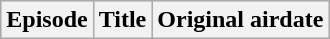<table class="wikitable plainrowheaders">
<tr bgcolor="#CCCCCC">
<th>Episode</th>
<th>Title</th>
<th>Original airdate<br>


















</th>
</tr>
</table>
